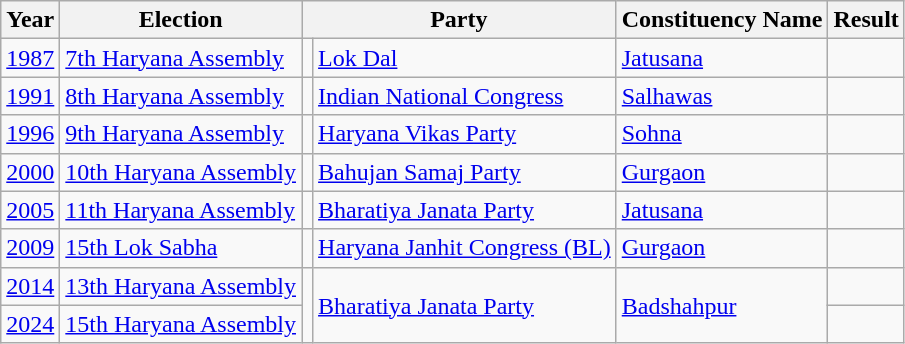<table class="wikitable">
<tr>
<th>Year</th>
<th>Election</th>
<th colspan="2">Party</th>
<th>Constituency Name</th>
<th>Result</th>
</tr>
<tr>
<td><a href='#'>1987</a></td>
<td><a href='#'>7th Haryana Assembly</a></td>
<td bgcolor=></td>
<td><a href='#'>Lok Dal</a></td>
<td><a href='#'>Jatusana</a></td>
<td></td>
</tr>
<tr>
<td><a href='#'>1991</a></td>
<td><a href='#'>8th Haryana Assembly</a></td>
<td bgcolor=></td>
<td> <a href='#'>Indian National Congress</a></td>
<td><a href='#'>Salhawas</a></td>
<td></td>
</tr>
<tr>
<td><a href='#'>1996</a></td>
<td><a href='#'>9th Haryana Assembly</a></td>
<td bgcolor=></td>
<td> <a href='#'>Haryana Vikas Party</a></td>
<td><a href='#'>Sohna</a></td>
<td></td>
</tr>
<tr>
<td><a href='#'>2000</a></td>
<td><a href='#'>10th Haryana Assembly</a></td>
<td bgcolor=></td>
<td> <a href='#'>Bahujan Samaj Party</a></td>
<td><a href='#'>Gurgaon</a></td>
<td></td>
</tr>
<tr>
<td><a href='#'>2005</a></td>
<td><a href='#'>11th Haryana Assembly</a></td>
<td bgcolor=></td>
<td> <a href='#'>Bharatiya Janata Party</a></td>
<td><a href='#'>Jatusana</a></td>
<td></td>
</tr>
<tr>
<td><a href='#'>2009</a></td>
<td><a href='#'>15th Lok Sabha</a></td>
<td bgcolor=></td>
<td><a href='#'>Haryana Janhit Congress (BL)</a></td>
<td><a href='#'>Gurgaon</a></td>
<td></td>
</tr>
<tr>
<td><a href='#'>2014</a></td>
<td><a href='#'>13th Haryana Assembly</a></td>
<td rowspan="2"bgcolor=></td>
<td rowspan="2"> <a href='#'>Bharatiya Janata Party</a></td>
<td rowspan="2"><a href='#'>Badshahpur</a></td>
<td></td>
</tr>
<tr>
<td><a href='#'>2024</a></td>
<td><a href='#'>15th Haryana Assembly</a></td>
<td></td>
</tr>
</table>
